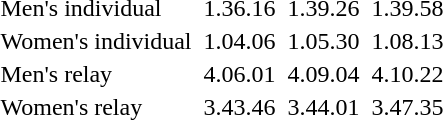<table>
<tr style="vertical-align:top;">
<td>Men's individual</td>
<td></td>
<td style="text-align:right;">1.36.16</td>
<td></td>
<td style="text-align:right;">1.39.26</td>
<td></td>
<td style="text-align:right;">1.39.58</td>
</tr>
<tr style="vertical-align:top;">
<td>Women's individual</td>
<td></td>
<td style="text-align:right;">1.04.06</td>
<td></td>
<td style="text-align:right;">1.05.30</td>
<td></td>
<td style="text-align:right;">1.08.13</td>
</tr>
<tr style="vertical-align:top;">
<td>Men's relay</td>
<td></td>
<td style="text-align:right;">4.06.01</td>
<td></td>
<td style="text-align:right;">4.09.04</td>
<td></td>
<td style="text-align:right;">4.10.22</td>
</tr>
<tr style="vertical-align:top;">
<td>Women's relay</td>
<td></td>
<td style="text-align:right;">3.43.46</td>
<td></td>
<td style="text-align:right;">3.44.01</td>
<td></td>
<td style="text-align:right;">3.47.35</td>
</tr>
</table>
